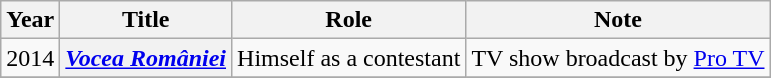<table class="wikitable plainrowheaders" style="text-align:center;">
<tr>
<th scope="col">Year</th>
<th scope="col">Title</th>
<th scope="col">Role</th>
<th scope="col" class="unsortable">Note</th>
</tr>
<tr>
<td>2014</td>
<th scope="row"><em><a href='#'>Vocea României</a></em></th>
<td>Himself as a contestant</td>
<td>TV show broadcast by <a href='#'>Pro TV</a></td>
</tr>
<tr>
</tr>
</table>
